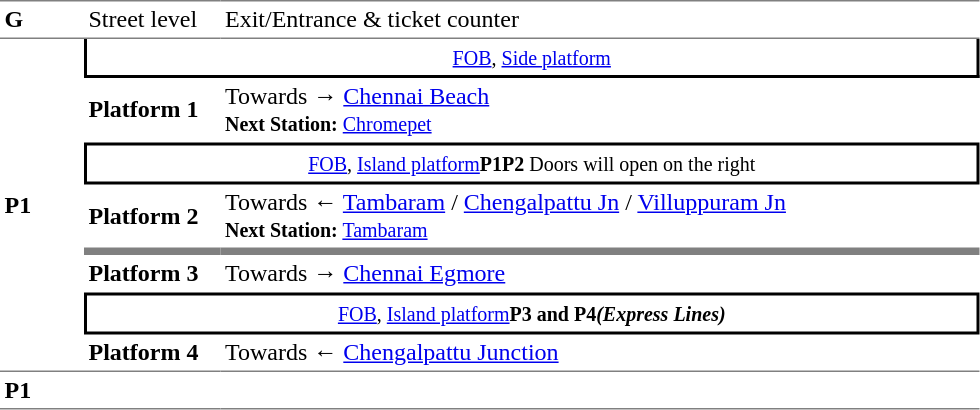<table cellpadding="3" cellspacing="0" border="0">
<tr>
<td valign="top" width="30" style="border-top:solid 1px gray;border-bottom:solid 1px gray;"><strong>G</strong></td>
<td valign="top" width="85" style="border-top:solid 1px gray;border-bottom:solid 1px gray;">Street level</td>
<td valign="top" width="500" style="border-top:solid 1px gray;border-bottom:solid 1px gray;">Exit/Entrance & ticket counter</td>
</tr>
<tr>
<td rowspan="7" style="border-bottom:solid 1px gray;" width="50" valign="center"><strong>P1</strong></td>
<td colspan="2" style="border-right:solid 2px black;border-left:solid 2px black;border-bottom:solid 2px black;text-align:center;"><a href='#'><small>FOB</small></a><small>, <a href='#'>Side platform</a></small></td>
</tr>
<tr>
<td width="85" style="border-bottom:solid 1px white;"><span><strong>Platform 1</strong></span></td>
<td width="500" style="border-bottom:solid 1px white;">Towards → <a href='#'>Chennai Beach</a><br><small><strong>Next Station:</strong> <a href='#'>Chromepet</a></small></td>
</tr>
<tr>
<td colspan="2" style="border-top:solid 2px black;border-right:solid 2px black;border-left:solid 2px black;border-bottom:solid 2px black;text-align:center;"><a href='#'><small>FOB</small></a><small>, <a href='#'>Island platform</a><strong>P1</strong><strong>P2</strong> Doors will open on the right</small></td>
</tr>
<tr>
<td width="85" style="border-bottom:solid 5px gray;"><span><strong>Platform 2</strong></span></td>
<td width="500" style="border-bottom:solid 5px gray;">Towards ← <a href='#'>Tambaram</a> / <a href='#'>Chengalpattu Jn</a> / <a href='#'>Villuppuram Jn</a><br><small><strong>Next Station:</strong> <a href='#'>Tambaram</a></small></td>
</tr>
<tr>
<td width="85" style="border-bottom:solid 1px white;"><span><strong>Platform 3</strong></span></td>
<td style="border-bottom:solid 1px white;" width="500">Towards → <a href='#'>Chennai Egmore</a></td>
</tr>
<tr>
<td colspan="2" style="border-top:solid 2px black;border-right:solid 2px black;border-left:solid 2px black;border-bottom:solid 2px black;text-align:center;"><a href='#'><small>FOB</small></a><small>, <a href='#'>Island platform</a><strong>P3 and P4</strong><strong><em>(Express Lines)</em></strong></small></td>
</tr>
<tr>
<td width="85" style="border-bottom:solid 1px gray;"><span><strong>Platform 4</strong></span></td>
<td style="border-bottom:solid 1px gray;" width="500">Towards ← <a href='#'>Chengalpattu Junction</a></td>
</tr>
<tr>
<td style="border-bottom:solid 1px gray;" width="50" valign="top"><strong>P1</strong></td>
<td style="border-bottom:solid 1px gray;" width="50" valign="top"></td>
<td style="border-bottom:solid 1px gray;" width="50" valign="top"></td>
</tr>
<tr>
</tr>
</table>
